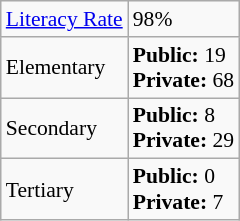<table class="wikitable floatright" style="font-size: 90%">
<tr>
<td><a href='#'>Literacy Rate</a></td>
<td>98%</td>
</tr>
<tr>
<td>Elementary</td>
<td><strong>Public:</strong> 19 <br><strong>Private:</strong> 68</td>
</tr>
<tr>
<td>Secondary</td>
<td><strong>Public:</strong> 8 <br><strong>Private:</strong> 29</td>
</tr>
<tr>
<td>Tertiary</td>
<td><strong>Public:</strong> 0 <br><strong>Private:</strong> 7</td>
</tr>
</table>
